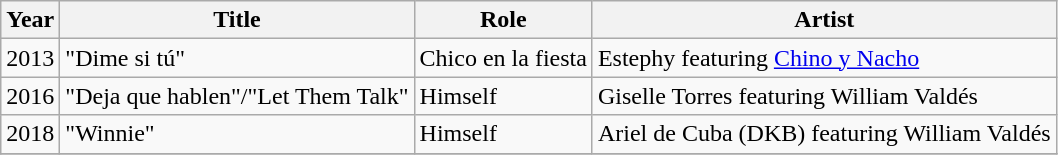<table class="wikitable">
<tr>
<th>Year</th>
<th>Title</th>
<th>Role</th>
<th>Artist</th>
</tr>
<tr>
<td>2013</td>
<td>"Dime si tú"</td>
<td>Chico en la fiesta</td>
<td>Estephy featuring <a href='#'>Chino y Nacho</a></td>
</tr>
<tr>
<td>2016</td>
<td>"Deja que hablen"/"Let Them Talk"</td>
<td>Himself</td>
<td>Giselle Torres featuring William Valdés</td>
</tr>
<tr>
<td>2018</td>
<td>"Winnie"</td>
<td>Himself</td>
<td>Ariel de Cuba (DKB) featuring William Valdés</td>
</tr>
<tr>
</tr>
</table>
